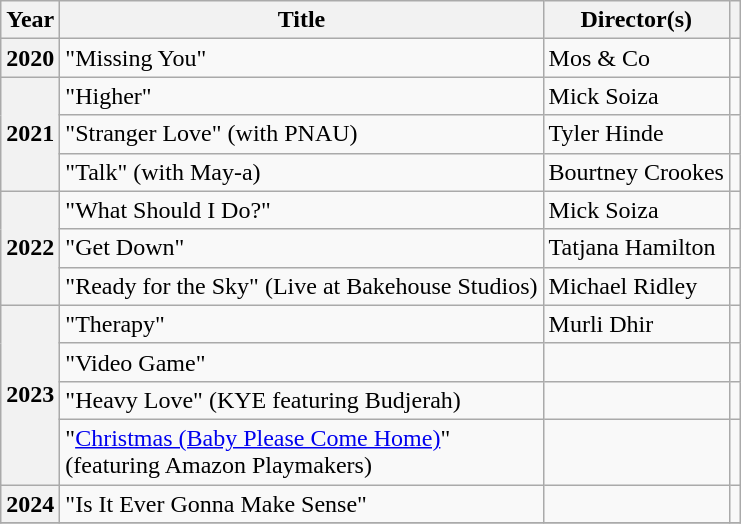<table class="wikitable plainrowheaders">
<tr>
<th>Year</th>
<th>Title</th>
<th>Director(s)</th>
<th></th>
</tr>
<tr>
<th scope="row">2020</th>
<td>"Missing You"</td>
<td>Mos & Co</td>
<td></td>
</tr>
<tr>
<th scope="row" rowspan="3">2021</th>
<td>"Higher"</td>
<td>Mick Soiza</td>
<td></td>
</tr>
<tr>
<td>"Stranger Love" (with PNAU)</td>
<td>Tyler Hinde</td>
<td></td>
</tr>
<tr>
<td>"Talk" (with May-a)</td>
<td>Bourtney Crookes</td>
<td></td>
</tr>
<tr>
<th scope="row" rowspan="3">2022</th>
<td>"What Should I Do?"</td>
<td>Mick Soiza</td>
<td></td>
</tr>
<tr>
<td>"Get Down"</td>
<td>Tatjana Hamilton</td>
<td></td>
</tr>
<tr>
<td>"Ready for the Sky" (Live at Bakehouse Studios)</td>
<td>Michael Ridley</td>
<td></td>
</tr>
<tr>
<th scope="row" rowspan="4">2023</th>
<td>"Therapy"</td>
<td>Murli Dhir</td>
<td></td>
</tr>
<tr>
<td>"Video Game"</td>
<td></td>
<td></td>
</tr>
<tr>
<td>"Heavy Love" (KYE featuring Budjerah)</td>
<td></td>
<td></td>
</tr>
<tr>
<td>"<a href='#'>Christmas (Baby Please Come Home)</a>"<br>(featuring Amazon Playmakers)</td>
<td></td>
<td></td>
</tr>
<tr>
<th scope="row">2024</th>
<td>"Is It Ever Gonna Make Sense"</td>
<td></td>
<td></td>
</tr>
<tr>
</tr>
</table>
